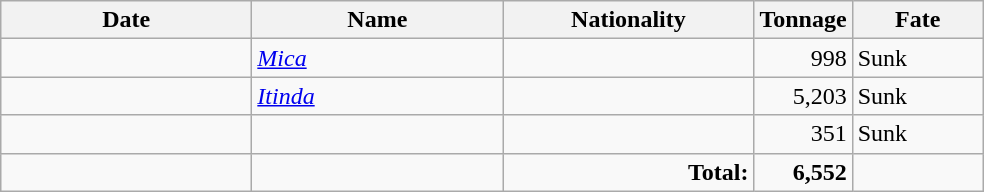<table class="wikitable sortable">
<tr>
<th width="160px">Date</th>
<th width="160px">Name</th>
<th width="160px">Nationality</th>
<th>Tonnage</th>
<th width="80px">Fate</th>
</tr>
<tr>
<td align="right"></td>
<td align="left"><a href='#'><em>Mica</em></a></td>
<td align="left"></td>
<td align="right">998</td>
<td align="left">Sunk</td>
</tr>
<tr>
<td align="right"></td>
<td align="left"><a href='#'><em>Itinda</em></a></td>
<td align="left"></td>
<td align="right">5,203</td>
<td align="left">Sunk</td>
</tr>
<tr>
<td align="right"></td>
<td align="left"></td>
<td align="left"></td>
<td align="right">351</td>
<td align="left">Sunk</td>
</tr>
<tr>
<td></td>
<td></td>
<td align="right"><strong>Total:</strong></td>
<td align="right"><strong>6,552</strong></td>
<td></td>
</tr>
</table>
